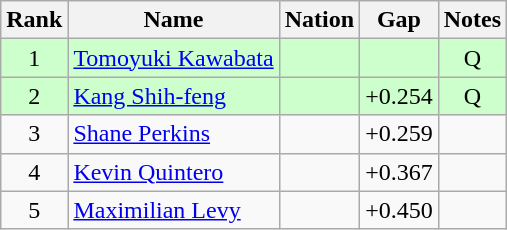<table class="wikitable sortable" style="text-align:center">
<tr>
<th>Rank</th>
<th>Name</th>
<th>Nation</th>
<th>Gap</th>
<th>Notes</th>
</tr>
<tr bgcolor=ccffcc>
<td>1</td>
<td align=left><a href='#'>Tomoyuki Kawabata</a></td>
<td align=left></td>
<td></td>
<td>Q</td>
</tr>
<tr bgcolor=ccffcc>
<td>2</td>
<td align=left><a href='#'>Kang Shih-feng</a></td>
<td align=left></td>
<td>+0.254</td>
<td>Q</td>
</tr>
<tr>
<td>3</td>
<td align=left><a href='#'>Shane Perkins</a></td>
<td align=left></td>
<td>+0.259</td>
<td></td>
</tr>
<tr>
<td>4</td>
<td align=left><a href='#'>Kevin Quintero</a></td>
<td align=left></td>
<td>+0.367</td>
<td></td>
</tr>
<tr>
<td>5</td>
<td align=left><a href='#'>Maximilian Levy</a></td>
<td align=left></td>
<td>+0.450</td>
<td></td>
</tr>
</table>
